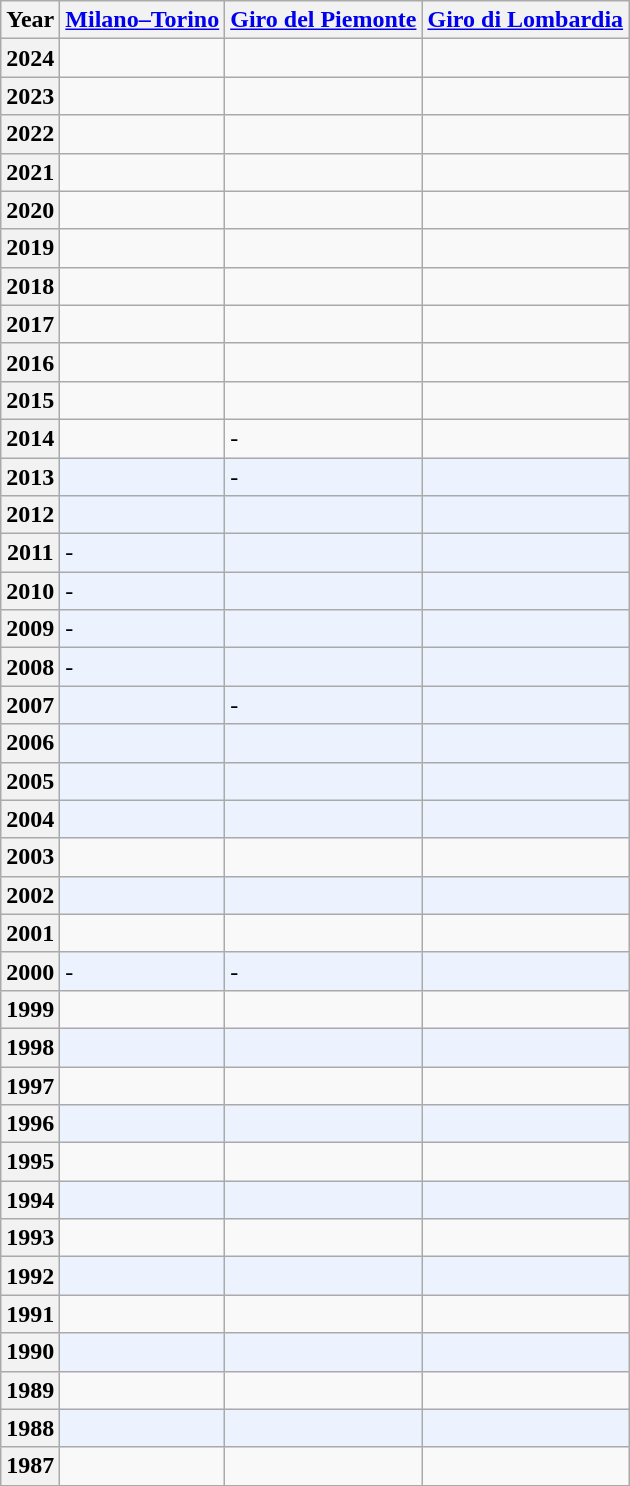<table class="wikitable">
<tr>
<th>Year</th>
<th><a href='#'>Milano–Torino</a></th>
<th><a href='#'>Giro del Piemonte</a></th>
<th><a href='#'>Giro di Lombardia</a></th>
</tr>
<tr>
<th>2024</th>
<td></td>
<td></td>
<td></td>
</tr>
<tr>
<th>2023</th>
<td></td>
<td></td>
<td></td>
</tr>
<tr>
<th>2022</th>
<td></td>
<td></td>
<td></td>
</tr>
<tr>
<th>2021</th>
<td></td>
<td></td>
<td></td>
</tr>
<tr>
<th>2020</th>
<td></td>
<td></td>
<td></td>
</tr>
<tr>
<th>2019</th>
<td></td>
<td></td>
<td></td>
</tr>
<tr>
<th>2018</th>
<td></td>
<td></td>
<td></td>
</tr>
<tr>
<th>2017</th>
<td></td>
<td></td>
<td></td>
</tr>
<tr>
<th>2016</th>
<td></td>
<td></td>
<td></td>
</tr>
<tr>
<th>2015</th>
<td></td>
<td></td>
<td></td>
</tr>
<tr>
<th>2014</th>
<td></td>
<td>-</td>
<td></td>
</tr>
<tr bgcolor=#edf3fe>
<th>2013</th>
<td></td>
<td>-</td>
<td></td>
</tr>
<tr bgcolor=#edf3fe>
<th>2012</th>
<td></td>
<td></td>
<td></td>
</tr>
<tr bgcolor=#edf3fe>
<th>2011</th>
<td>-</td>
<td></td>
<td></td>
</tr>
<tr bgcolor=#edf3fe>
<th>2010</th>
<td>-</td>
<td></td>
<td></td>
</tr>
<tr bgcolor=#edf3fe>
<th>2009</th>
<td>-</td>
<td></td>
<td></td>
</tr>
<tr bgcolor=#edf3fe>
<th>2008</th>
<td>-</td>
<td></td>
<td></td>
</tr>
<tr bgcolor=#edf3fe>
<th>2007</th>
<td></td>
<td>-</td>
<td></td>
</tr>
<tr bgcolor=#edf3fe>
<th>2006</th>
<td></td>
<td></td>
<td></td>
</tr>
<tr bgcolor=#edf3fe>
<th>2005</th>
<td></td>
<td></td>
<td></td>
</tr>
<tr bgcolor=#edf3fe>
<th>2004</th>
<td></td>
<td></td>
<td></td>
</tr>
<tr>
<th>2003</th>
<td></td>
<td></td>
<td></td>
</tr>
<tr bgcolor=#edf3fe>
<th>2002</th>
<td></td>
<td></td>
<td></td>
</tr>
<tr>
<th>2001</th>
<td></td>
<td></td>
<td></td>
</tr>
<tr bgcolor=#edf3fe>
<th>2000</th>
<td>-</td>
<td>-</td>
<td></td>
</tr>
<tr>
<th>1999</th>
<td></td>
<td></td>
<td></td>
</tr>
<tr bgcolor=#edf3fe>
<th>1998</th>
<td></td>
<td></td>
<td></td>
</tr>
<tr>
<th>1997</th>
<td></td>
<td></td>
<td></td>
</tr>
<tr bgcolor=#edf3fe>
<th>1996</th>
<td></td>
<td></td>
<td></td>
</tr>
<tr>
<th>1995</th>
<td></td>
<td></td>
<td></td>
</tr>
<tr bgcolor=#edf3fe>
<th>1994</th>
<td></td>
<td></td>
<td></td>
</tr>
<tr>
<th>1993</th>
<td></td>
<td></td>
<td></td>
</tr>
<tr bgcolor=#edf3fe>
<th>1992</th>
<td></td>
<td></td>
<td></td>
</tr>
<tr>
<th>1991</th>
<td></td>
<td></td>
<td></td>
</tr>
<tr bgcolor=#edf3fe>
<th>1990</th>
<td></td>
<td></td>
<td></td>
</tr>
<tr>
<th>1989</th>
<td></td>
<td></td>
<td></td>
</tr>
<tr bgcolor=#edf3fe>
<th>1988</th>
<td></td>
<td></td>
<td></td>
</tr>
<tr>
<th>1987</th>
<td></td>
<td></td>
<td></td>
</tr>
</table>
